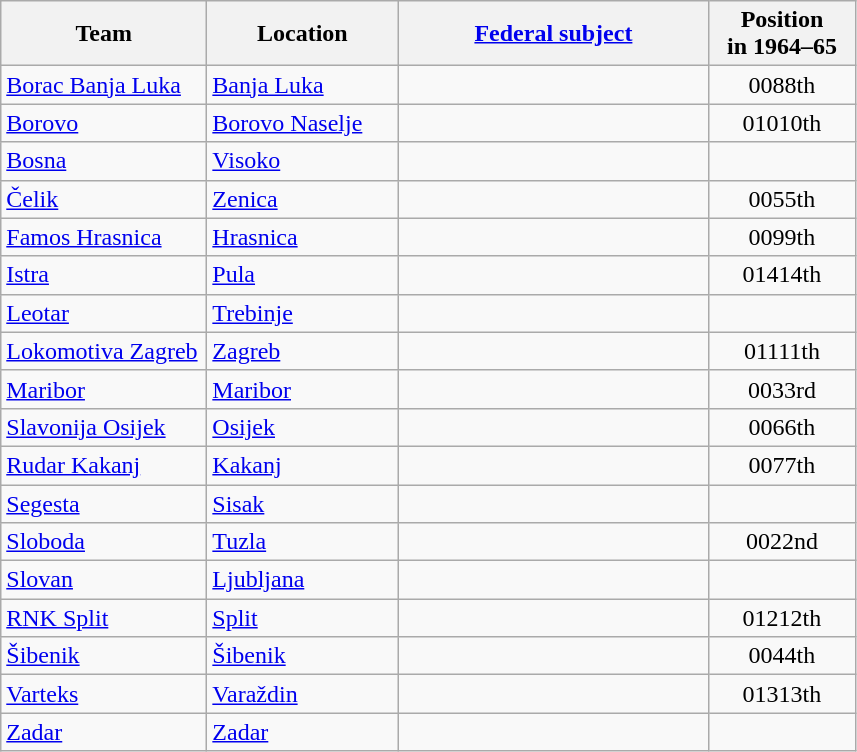<table class="wikitable sortable" style="text-align:left">
<tr>
<th width="130">Team</th>
<th width="120">Location</th>
<th width="200"><a href='#'>Federal subject</a></th>
<th width="90">Position<br>in 1964–65</th>
</tr>
<tr>
<td><a href='#'>Borac Banja Luka</a></td>
<td><a href='#'>Banja Luka</a></td>
<td></td>
<td style="text-align:center"><span>008</span>8th</td>
</tr>
<tr>
<td><a href='#'>Borovo</a></td>
<td><a href='#'>Borovo Naselje</a></td>
<td></td>
<td style="text-align:center"><span>010</span>10th</td>
</tr>
<tr>
<td><a href='#'>Bosna</a></td>
<td><a href='#'>Visoko</a></td>
<td></td>
<td></td>
</tr>
<tr>
<td><a href='#'>Čelik</a></td>
<td><a href='#'>Zenica</a></td>
<td></td>
<td style="text-align:center"><span>005</span>5th</td>
</tr>
<tr>
<td><a href='#'>Famos Hrasnica</a></td>
<td><a href='#'>Hrasnica</a></td>
<td></td>
<td style="text-align:center"><span>009</span>9th</td>
</tr>
<tr>
<td><a href='#'>Istra</a></td>
<td><a href='#'>Pula</a></td>
<td></td>
<td style="text-align:center"><span>014</span>14th</td>
</tr>
<tr>
<td><a href='#'>Leotar</a></td>
<td><a href='#'>Trebinje</a></td>
<td></td>
<td></td>
</tr>
<tr>
<td><a href='#'>Lokomotiva Zagreb</a></td>
<td><a href='#'>Zagreb</a></td>
<td></td>
<td style="text-align:center"><span>011</span>11th</td>
</tr>
<tr>
<td><a href='#'>Maribor</a></td>
<td><a href='#'>Maribor</a></td>
<td></td>
<td style="text-align:center"><span>003</span>3rd</td>
</tr>
<tr>
<td><a href='#'>Slavonija Osijek</a></td>
<td><a href='#'>Osijek</a></td>
<td></td>
<td style="text-align:center"><span>006</span>6th</td>
</tr>
<tr>
<td><a href='#'>Rudar Kakanj</a></td>
<td><a href='#'>Kakanj</a></td>
<td></td>
<td style="text-align:center"><span>007</span>7th</td>
</tr>
<tr>
<td><a href='#'>Segesta</a></td>
<td><a href='#'>Sisak</a></td>
<td></td>
<td></td>
</tr>
<tr>
<td><a href='#'>Sloboda</a></td>
<td><a href='#'>Tuzla</a></td>
<td></td>
<td style="text-align:center;"><span>002</span>2nd</td>
</tr>
<tr>
<td><a href='#'>Slovan</a></td>
<td><a href='#'>Ljubljana</a></td>
<td></td>
<td></td>
</tr>
<tr>
<td><a href='#'>RNK Split</a></td>
<td><a href='#'>Split</a></td>
<td></td>
<td style="text-align:center"><span>012</span>12th</td>
</tr>
<tr>
<td><a href='#'>Šibenik</a></td>
<td><a href='#'>Šibenik</a></td>
<td></td>
<td style="text-align:center"><span>004</span>4th</td>
</tr>
<tr>
<td><a href='#'>Varteks</a></td>
<td><a href='#'>Varaždin</a></td>
<td></td>
<td style="text-align:center"><span>013</span>13th</td>
</tr>
<tr>
<td><a href='#'>Zadar</a></td>
<td><a href='#'>Zadar</a></td>
<td></td>
<td></td>
</tr>
</table>
